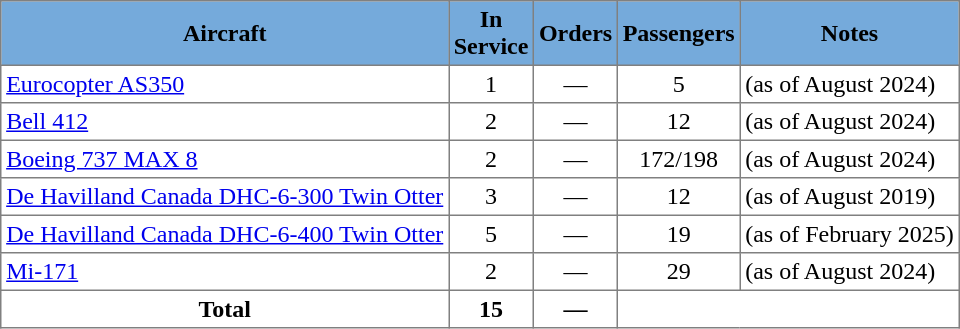<table class="yellowcolours" border="1" cellpadding="3" style="margin:1em auto; border-collapse:collapse">
<tr bgcolor=#75aadb>
<th>Aircraft</th>
<th>In<br>Service</th>
<th>Orders</th>
<th>Passengers</th>
<th>Notes</th>
</tr>
<tr>
<td><a href='#'>Eurocopter AS350</a></td>
<td align="center">1</td>
<td align="center">—</td>
<td align="center">5</td>
<td>(as of August 2024)</td>
</tr>
<tr>
<td><a href='#'>Bell 412</a></td>
<td align="center">2</td>
<td align="center">—</td>
<td align="center">12</td>
<td>(as of August 2024)</td>
</tr>
<tr>
<td><a href='#'>Boeing 737 MAX 8</a></td>
<td align="center">2</td>
<td align="center">—</td>
<td align="center">172/198</td>
<td>(as of August 2024)</td>
</tr>
<tr>
<td><a href='#'>De Havilland Canada DHC-6-300 Twin Otter</a></td>
<td align="center">3</td>
<td align="center">—</td>
<td align="center">12</td>
<td>(as of August 2019)</td>
</tr>
<tr>
<td><a href='#'>De Havilland Canada DHC-6-400 Twin Otter</a></td>
<td align="center">5</td>
<td align="center">—</td>
<td align="center">19</td>
<td>(as of February 2025)</td>
</tr>
<tr>
<td><a href='#'>Mi-171</a></td>
<td align="center">2</td>
<td align="center">—</td>
<td align="center">29</td>
<td>(as of August 2024)</td>
</tr>
<tr>
<th>Total</th>
<th>15</th>
<th>—</th>
<th colspan="2"></th>
</tr>
</table>
